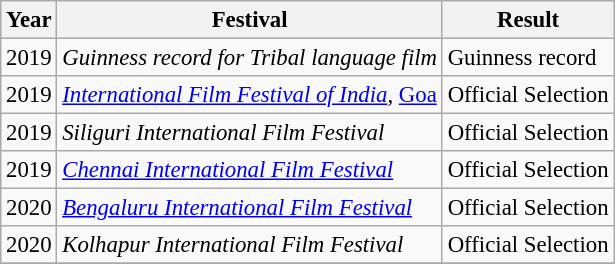<table class="wikitable sortable" style="font-size:95%;">
<tr>
<th>Year</th>
<th>Festival</th>
<th>Result</th>
</tr>
<tr>
<td>2019</td>
<td><em>Guinness record for Tribal language film</em></td>
<td>Guinness record </td>
</tr>
<tr>
<td>2019</td>
<td><em><a href='#'>International Film Festival of India</a></em>, <a href='#'>Goa</a></td>
<td>Official Selection </td>
</tr>
<tr>
<td>2019</td>
<td><em>Siliguri International Film Festival</em></td>
<td>Official Selection</td>
</tr>
<tr>
<td>2019</td>
<td><em><a href='#'>Chennai International Film Festival</a></em></td>
<td>Official Selection</td>
</tr>
<tr>
<td>2020</td>
<td><em><a href='#'>Bengaluru International Film Festival</a></em></td>
<td>Official Selection </td>
</tr>
<tr>
<td>2020</td>
<td><em>Kolhapur International Film Festival</em></td>
<td>Official Selection</td>
</tr>
<tr>
</tr>
</table>
